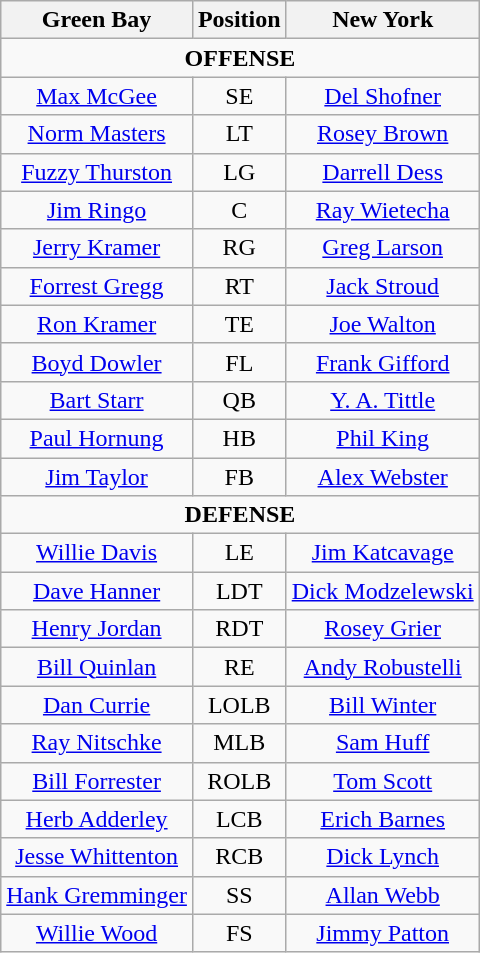<table class="wikitable" style="text-align:center;">
<tr>
<th>Green Bay</th>
<th>Position</th>
<th>New York</th>
</tr>
<tr>
<td colspan="4"><strong>OFFENSE</strong></td>
</tr>
<tr>
<td><a href='#'>Max McGee</a></td>
<td>SE</td>
<td><a href='#'>Del Shofner</a></td>
</tr>
<tr>
<td><a href='#'>Norm Masters</a></td>
<td>LT</td>
<td><a href='#'>Rosey Brown</a></td>
</tr>
<tr>
<td><a href='#'>Fuzzy Thurston</a></td>
<td>LG</td>
<td><a href='#'>Darrell Dess</a></td>
</tr>
<tr>
<td><a href='#'>Jim Ringo</a></td>
<td>C</td>
<td><a href='#'>Ray Wietecha</a></td>
</tr>
<tr>
<td><a href='#'>Jerry Kramer</a></td>
<td>RG</td>
<td><a href='#'>Greg Larson</a></td>
</tr>
<tr>
<td><a href='#'>Forrest Gregg</a></td>
<td>RT</td>
<td><a href='#'>Jack Stroud</a></td>
</tr>
<tr>
<td><a href='#'>Ron Kramer</a></td>
<td>TE</td>
<td><a href='#'>Joe Walton</a></td>
</tr>
<tr>
<td><a href='#'>Boyd Dowler</a></td>
<td>FL</td>
<td><a href='#'>Frank Gifford</a></td>
</tr>
<tr>
<td><a href='#'>Bart Starr</a></td>
<td>QB</td>
<td><a href='#'>Y. A. Tittle</a></td>
</tr>
<tr>
<td><a href='#'>Paul Hornung</a></td>
<td>HB</td>
<td><a href='#'>Phil King</a></td>
</tr>
<tr>
<td><a href='#'>Jim Taylor</a></td>
<td>FB</td>
<td><a href='#'>Alex Webster</a></td>
</tr>
<tr>
<td colspan="4"><strong>DEFENSE</strong></td>
</tr>
<tr>
<td><a href='#'>Willie Davis</a></td>
<td>LE</td>
<td><a href='#'>Jim Katcavage</a></td>
</tr>
<tr>
<td><a href='#'>Dave Hanner</a></td>
<td>LDT</td>
<td><a href='#'>Dick Modzelewski</a></td>
</tr>
<tr>
<td><a href='#'>Henry Jordan</a></td>
<td>RDT</td>
<td><a href='#'>Rosey Grier</a></td>
</tr>
<tr>
<td><a href='#'>Bill Quinlan</a></td>
<td>RE</td>
<td><a href='#'>Andy Robustelli</a></td>
</tr>
<tr>
<td><a href='#'>Dan Currie</a></td>
<td>LOLB</td>
<td><a href='#'>Bill Winter</a></td>
</tr>
<tr>
<td><a href='#'>Ray Nitschke</a></td>
<td>MLB</td>
<td><a href='#'>Sam Huff</a></td>
</tr>
<tr>
<td><a href='#'>Bill Forrester</a></td>
<td>ROLB</td>
<td><a href='#'>Tom Scott</a></td>
</tr>
<tr>
<td><a href='#'>Herb Adderley</a></td>
<td>LCB</td>
<td><a href='#'>Erich Barnes</a></td>
</tr>
<tr>
<td><a href='#'>Jesse Whittenton</a></td>
<td>RCB</td>
<td><a href='#'>Dick Lynch</a></td>
</tr>
<tr>
<td><a href='#'>Hank Gremminger</a></td>
<td>SS</td>
<td><a href='#'>Allan Webb</a></td>
</tr>
<tr>
<td><a href='#'>Willie Wood</a></td>
<td>FS</td>
<td><a href='#'>Jimmy Patton</a></td>
</tr>
</table>
